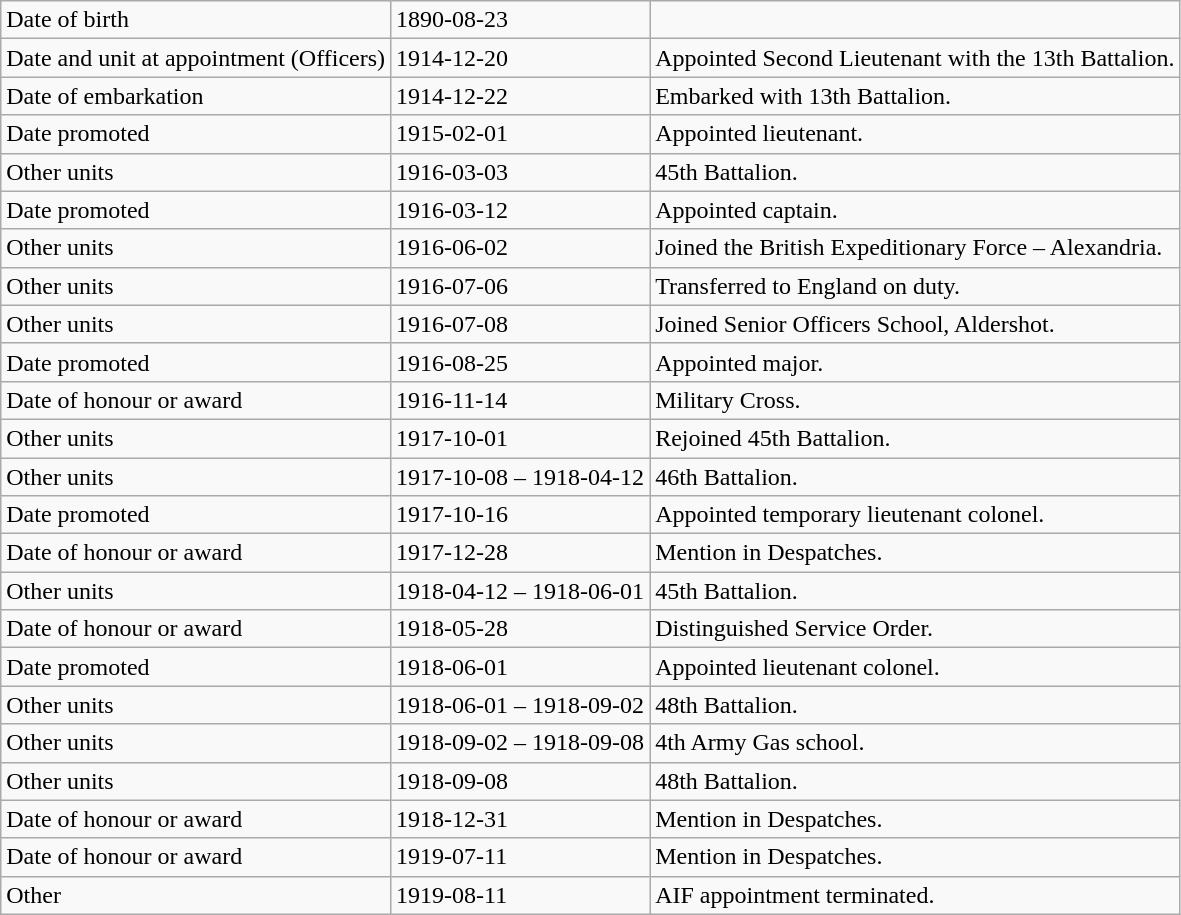<table class="wikitable">
<tr>
<td>Date of birth</td>
<td>1890-08-23</td>
<td></td>
</tr>
<tr>
<td>Date and unit at appointment (Officers)</td>
<td>1914-12-20</td>
<td>Appointed Second Lieutenant with the 13th Battalion.</td>
</tr>
<tr>
<td>Date of embarkation</td>
<td>1914-12-22</td>
<td>Embarked with 13th Battalion.</td>
</tr>
<tr>
<td>Date promoted</td>
<td>1915-02-01</td>
<td>Appointed lieutenant.</td>
</tr>
<tr>
<td>Other units</td>
<td>1916-03-03</td>
<td>45th Battalion.</td>
</tr>
<tr>
<td>Date promoted</td>
<td>1916-03-12</td>
<td>Appointed captain.</td>
</tr>
<tr>
<td>Other units</td>
<td>1916-06-02</td>
<td>Joined the British Expeditionary Force – Alexandria.</td>
</tr>
<tr>
<td>Other units</td>
<td>1916-07-06</td>
<td>Transferred to England on duty.</td>
</tr>
<tr>
<td>Other units</td>
<td>1916-07-08</td>
<td>Joined Senior Officers School, Aldershot.</td>
</tr>
<tr>
<td>Date promoted</td>
<td>1916-08-25</td>
<td>Appointed major.</td>
</tr>
<tr>
<td>Date of honour or award</td>
<td>1916-11-14</td>
<td>Military Cross.</td>
</tr>
<tr>
<td>Other units</td>
<td>1917-10-01</td>
<td>Rejoined 45th Battalion.</td>
</tr>
<tr>
<td>Other units</td>
<td>1917-10-08  – 1918-04-12</td>
<td>46th Battalion.</td>
</tr>
<tr>
<td>Date promoted</td>
<td>1917-10-16</td>
<td>Appointed temporary lieutenant colonel.</td>
</tr>
<tr>
<td>Date of honour or award</td>
<td>1917-12-28</td>
<td>Mention in Despatches.</td>
</tr>
<tr>
<td>Other units</td>
<td>1918-04-12  – 1918-06-01</td>
<td>45th Battalion.</td>
</tr>
<tr>
<td>Date of honour or award</td>
<td>1918-05-28</td>
<td>Distinguished Service Order.</td>
</tr>
<tr>
<td>Date promoted</td>
<td>1918-06-01</td>
<td>Appointed lieutenant colonel.</td>
</tr>
<tr>
<td>Other units</td>
<td>1918-06-01  – 1918-09-02</td>
<td>48th Battalion.</td>
</tr>
<tr>
<td>Other units</td>
<td>1918-09-02  – 1918-09-08</td>
<td>4th Army Gas school.</td>
</tr>
<tr>
<td>Other units</td>
<td>1918-09-08</td>
<td>48th Battalion.</td>
</tr>
<tr>
<td>Date of honour or award</td>
<td>1918-12-31</td>
<td>Mention in Despatches.</td>
</tr>
<tr>
<td>Date of honour or award</td>
<td>1919-07-11</td>
<td>Mention in Despatches.</td>
</tr>
<tr>
<td>Other</td>
<td>1919-08-11</td>
<td>AIF appointment terminated.</td>
</tr>
</table>
